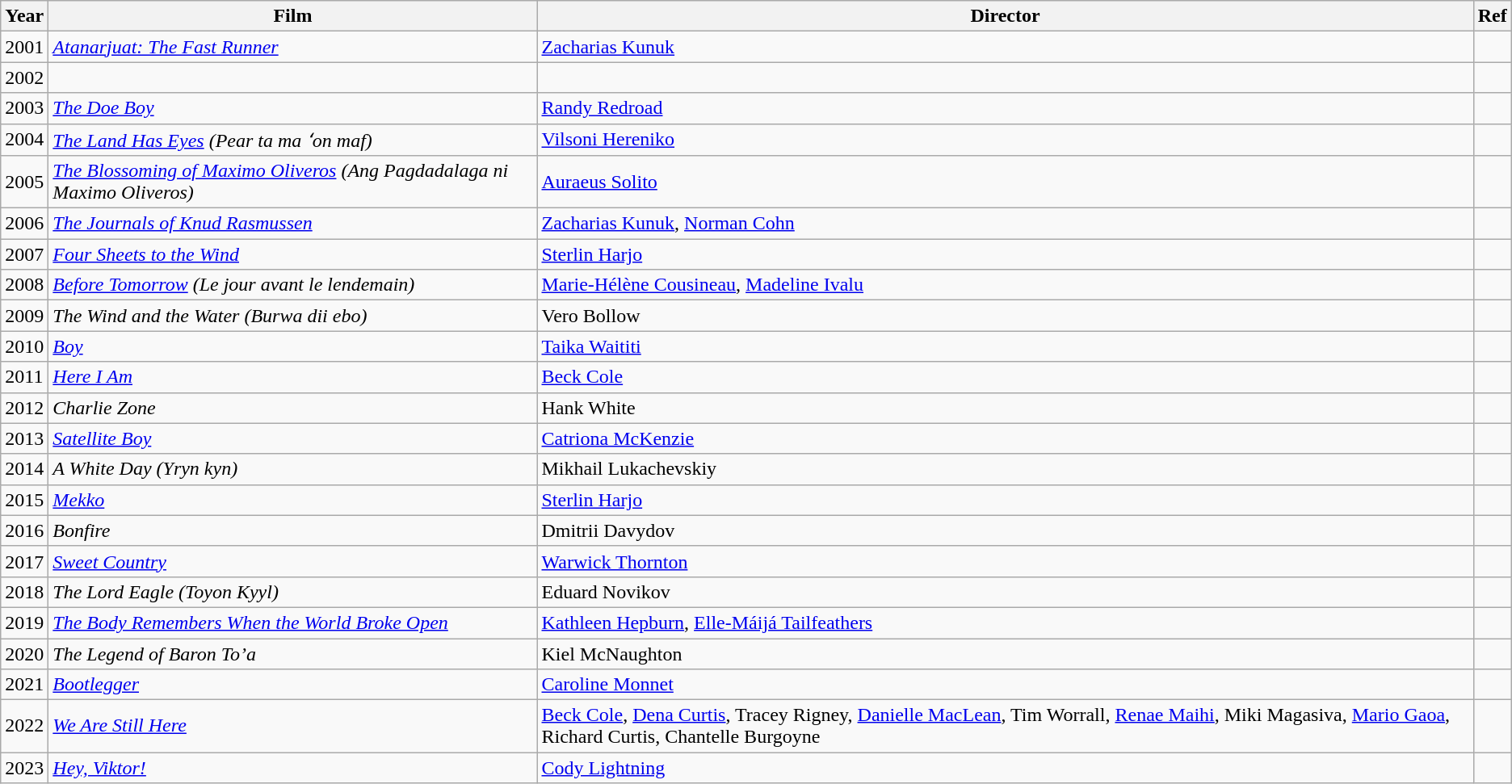<table class="wikitable">
<tr>
<th>Year</th>
<th>Film</th>
<th>Director</th>
<th>Ref</th>
</tr>
<tr>
<td>2001</td>
<td><em><a href='#'>Atanarjuat: The Fast Runner</a></em></td>
<td><a href='#'>Zacharias Kunuk</a></td>
<td></td>
</tr>
<tr>
<td>2002</td>
<td></td>
<td></td>
<td></td>
</tr>
<tr>
<td>2003</td>
<td><em><a href='#'>The Doe Boy</a></em></td>
<td><a href='#'>Randy Redroad</a></td>
<td></td>
</tr>
<tr>
<td>2004</td>
<td><em><a href='#'>The Land Has Eyes</a> (Pear ta ma ʻon maf)</em></td>
<td><a href='#'>Vilsoni Hereniko</a></td>
<td></td>
</tr>
<tr>
<td>2005</td>
<td><em><a href='#'>The Blossoming of Maximo Oliveros</a> (Ang Pagdadalaga ni Maximo Oliveros)</em></td>
<td><a href='#'>Auraeus Solito</a></td>
<td></td>
</tr>
<tr>
<td>2006</td>
<td><em><a href='#'>The Journals of Knud Rasmussen</a></em></td>
<td><a href='#'>Zacharias Kunuk</a>, <a href='#'>Norman Cohn</a></td>
<td></td>
</tr>
<tr>
<td>2007</td>
<td><em><a href='#'>Four Sheets to the Wind</a></em></td>
<td><a href='#'>Sterlin Harjo</a></td>
<td></td>
</tr>
<tr>
<td>2008</td>
<td><em><a href='#'>Before Tomorrow</a> (Le jour avant le lendemain)</em></td>
<td><a href='#'>Marie-Hélène Cousineau</a>, <a href='#'>Madeline Ivalu</a></td>
<td></td>
</tr>
<tr>
<td>2009</td>
<td><em>The Wind and the Water (Burwa dii ebo)</em></td>
<td>Vero Bollow</td>
<td></td>
</tr>
<tr>
<td>2010</td>
<td><em><a href='#'>Boy</a></em></td>
<td><a href='#'>Taika Waititi</a></td>
<td></td>
</tr>
<tr>
<td>2011</td>
<td><em><a href='#'>Here I Am</a></em></td>
<td><a href='#'>Beck Cole</a></td>
<td></td>
</tr>
<tr>
<td>2012</td>
<td><em>Charlie Zone</em></td>
<td>Hank White</td>
<td></td>
</tr>
<tr>
<td>2013</td>
<td><em><a href='#'>Satellite Boy</a></em></td>
<td><a href='#'>Catriona McKenzie</a></td>
<td></td>
</tr>
<tr>
<td>2014</td>
<td><em>A White Day (Yryn kyn)</em></td>
<td>Mikhail Lukachevskiy</td>
<td></td>
</tr>
<tr>
<td>2015</td>
<td><em><a href='#'>Mekko</a></em></td>
<td><a href='#'>Sterlin Harjo</a></td>
<td></td>
</tr>
<tr>
<td>2016</td>
<td><em>Bonfire</em></td>
<td>Dmitrii Davydov</td>
<td></td>
</tr>
<tr>
<td>2017</td>
<td><em><a href='#'>Sweet Country</a></em></td>
<td><a href='#'>Warwick Thornton</a></td>
<td></td>
</tr>
<tr>
<td>2018</td>
<td><em>The Lord Eagle (Toyon Kyyl)</em></td>
<td>Eduard Novikov</td>
<td></td>
</tr>
<tr>
<td>2019</td>
<td><em><a href='#'>The Body Remembers When the World Broke Open</a></em></td>
<td><a href='#'>Kathleen Hepburn</a>, <a href='#'>Elle-Máijá Tailfeathers</a></td>
<td></td>
</tr>
<tr>
<td>2020</td>
<td><em>The Legend of Baron To’a</em></td>
<td>Kiel McNaughton</td>
<td></td>
</tr>
<tr>
<td>2021</td>
<td><em><a href='#'>Bootlegger</a></em></td>
<td><a href='#'>Caroline Monnet</a></td>
<td></td>
</tr>
<tr>
<td>2022</td>
<td><em><a href='#'>We Are Still Here</a></em></td>
<td><a href='#'>Beck Cole</a>, <a href='#'>Dena Curtis</a>, Tracey Rigney, <a href='#'>Danielle MacLean</a>, Tim Worrall, <a href='#'>Renae Maihi</a>, Miki Magasiva, <a href='#'>Mario Gaoa</a>, Richard Curtis, Chantelle Burgoyne</td>
<td></td>
</tr>
<tr>
<td>2023</td>
<td><em><a href='#'>Hey, Viktor!</a></em></td>
<td><a href='#'>Cody Lightning</a></td>
<td></td>
</tr>
</table>
